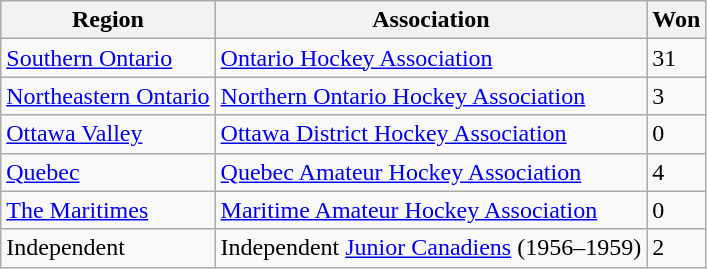<table class="wikitable">
<tr>
<th>Region</th>
<th>Association</th>
<th>Won</th>
</tr>
<tr>
<td><a href='#'>Southern Ontario</a></td>
<td><a href='#'>Ontario Hockey Association</a></td>
<td>31</td>
</tr>
<tr>
<td><a href='#'>Northeastern Ontario</a></td>
<td><a href='#'>Northern Ontario Hockey Association</a></td>
<td>3</td>
</tr>
<tr>
<td><a href='#'>Ottawa Valley</a></td>
<td><a href='#'>Ottawa District Hockey Association</a></td>
<td>0</td>
</tr>
<tr>
<td><a href='#'>Quebec</a></td>
<td><a href='#'>Quebec Amateur Hockey Association</a></td>
<td>4</td>
</tr>
<tr>
<td><a href='#'>The Maritimes</a></td>
<td><a href='#'>Maritime Amateur Hockey Association</a></td>
<td>0</td>
</tr>
<tr>
<td>Independent</td>
<td>Independent <a href='#'>Junior Canadiens</a> (1956–1959)</td>
<td>2</td>
</tr>
</table>
